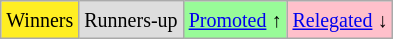<table class="wikitable">
<tr>
<td bgcolor=#FE2><small>Winners</small></td>
<td bgcolor=#DDD><small>Runners-up</small></td>
<td bgcolor=PaleGreen><small><a href='#'>Promoted</a> ↑</small></td>
<td bgcolor=Pink><small><a href='#'>Relegated</a> ↓</small></td>
</tr>
</table>
